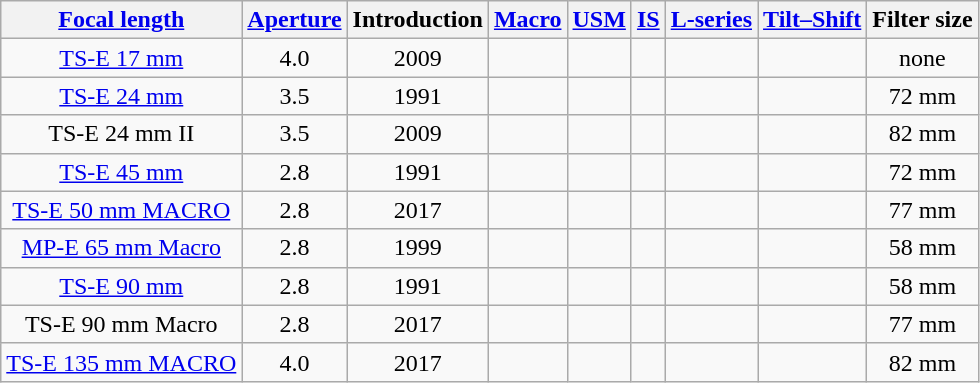<table class="wikitable sortable" style="text-align:center">
<tr ">
<th><a href='#'>Focal length</a></th>
<th><a href='#'>Aperture</a></th>
<th>Introduction</th>
<th><a href='#'>Macro</a></th>
<th><a href='#'>USM</a></th>
<th><a href='#'>IS</a></th>
<th><a href='#'>L-series</a></th>
<th><a href='#'>Tilt–Shift</a></th>
<th>Filter size</th>
</tr>
<tr>
<td><a href='#'>TS-E 17 mm</a></td>
<td>4.0</td>
<td>2009</td>
<td></td>
<td></td>
<td></td>
<td></td>
<td></td>
<td>none</td>
</tr>
<tr>
<td><a href='#'>TS-E 24 mm</a></td>
<td>3.5</td>
<td>1991</td>
<td></td>
<td></td>
<td></td>
<td></td>
<td></td>
<td>72 mm</td>
</tr>
<tr>
<td>TS-E 24 mm II</td>
<td>3.5</td>
<td>2009</td>
<td></td>
<td></td>
<td></td>
<td></td>
<td></td>
<td>82 mm</td>
</tr>
<tr>
<td><a href='#'>TS-E 45 mm</a></td>
<td>2.8</td>
<td>1991</td>
<td></td>
<td></td>
<td></td>
<td></td>
<td></td>
<td>72 mm</td>
</tr>
<tr>
<td><a href='#'>TS-E 50 mm MACRO</a></td>
<td>2.8</td>
<td>2017</td>
<td></td>
<td></td>
<td></td>
<td></td>
<td></td>
<td>77 mm</td>
</tr>
<tr>
<td><a href='#'>MP-E 65 mm Macro</a></td>
<td>2.8</td>
<td>1999</td>
<td></td>
<td></td>
<td></td>
<td></td>
<td></td>
<td>58 mm</td>
</tr>
<tr>
<td><a href='#'>TS-E 90 mm</a></td>
<td>2.8</td>
<td>1991</td>
<td></td>
<td></td>
<td></td>
<td></td>
<td></td>
<td>58 mm</td>
</tr>
<tr>
<td>TS-E 90 mm Macro</td>
<td>2.8</td>
<td>2017</td>
<td></td>
<td></td>
<td></td>
<td></td>
<td></td>
<td>77 mm</td>
</tr>
<tr>
<td><a href='#'>TS-E 135 mm MACRO</a></td>
<td>4.0</td>
<td>2017</td>
<td></td>
<td></td>
<td></td>
<td></td>
<td></td>
<td>82 mm</td>
</tr>
</table>
